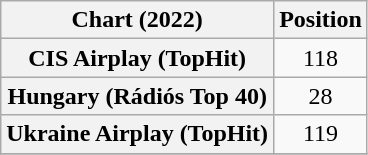<table class="wikitable plainrowheaders" style="text-align:center">
<tr>
<th scope="col">Chart (2022)</th>
<th scope="col">Position</th>
</tr>
<tr>
<th scope="row">CIS Airplay (TopHit)</th>
<td>118</td>
</tr>
<tr>
<th scope="row">Hungary (Rádiós Top 40)</th>
<td>28</td>
</tr>
<tr>
<th scope="row">Ukraine Airplay (TopHit)</th>
<td>119</td>
</tr>
<tr>
</tr>
</table>
